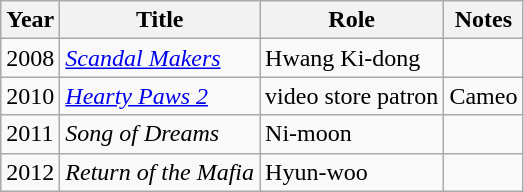<table class="wikitable sortable plainrowheaders">
<tr>
<th>Year</th>
<th>Title</th>
<th>Role</th>
<th>Notes</th>
</tr>
<tr>
<td>2008</td>
<td><em><a href='#'>Scandal Makers</a></em></td>
<td>Hwang Ki-dong</td>
<td></td>
</tr>
<tr>
<td>2010</td>
<td><em><a href='#'>Hearty Paws 2</a></em></td>
<td>video store patron</td>
<td>Cameo</td>
</tr>
<tr>
<td>2011</td>
<td><em>Song of Dreams</em></td>
<td>Ni-moon</td>
<td></td>
</tr>
<tr>
<td>2012</td>
<td><em>Return of the Mafia </em></td>
<td>Hyun-woo</td>
<td></td>
</tr>
</table>
